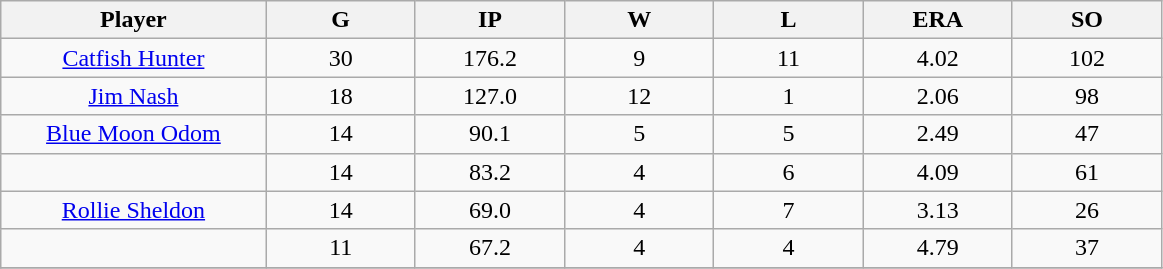<table class="wikitable sortable">
<tr>
<th bgcolor="#DDDDFF" width="16%">Player</th>
<th bgcolor="#DDDDFF" width="9%">G</th>
<th bgcolor="#DDDDFF" width="9%">IP</th>
<th bgcolor="#DDDDFF" width="9%">W</th>
<th bgcolor="#DDDDFF" width="9%">L</th>
<th bgcolor="#DDDDFF" width="9%">ERA</th>
<th bgcolor="#DDDDFF" width="9%">SO</th>
</tr>
<tr align="center">
<td><a href='#'>Catfish Hunter</a></td>
<td>30</td>
<td>176.2</td>
<td>9</td>
<td>11</td>
<td>4.02</td>
<td>102</td>
</tr>
<tr align="center">
<td><a href='#'>Jim Nash</a></td>
<td>18</td>
<td>127.0</td>
<td>12</td>
<td>1</td>
<td>2.06</td>
<td>98</td>
</tr>
<tr align="center">
<td><a href='#'>Blue Moon Odom</a></td>
<td>14</td>
<td>90.1</td>
<td>5</td>
<td>5</td>
<td>2.49</td>
<td>47</td>
</tr>
<tr align="center">
<td></td>
<td>14</td>
<td>83.2</td>
<td>4</td>
<td>6</td>
<td>4.09</td>
<td>61</td>
</tr>
<tr align="center">
<td><a href='#'>Rollie Sheldon</a></td>
<td>14</td>
<td>69.0</td>
<td>4</td>
<td>7</td>
<td>3.13</td>
<td>26</td>
</tr>
<tr align="center">
<td></td>
<td>11</td>
<td>67.2</td>
<td>4</td>
<td>4</td>
<td>4.79</td>
<td>37</td>
</tr>
<tr align="center">
</tr>
</table>
